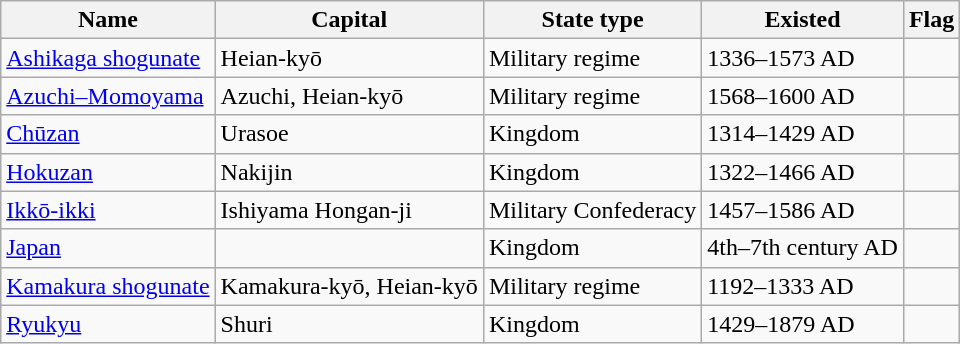<table class="wikitable sortable" border="1">
<tr>
<th>Name</th>
<th>Capital</th>
<th>State type</th>
<th>Existed</th>
<th>Flag</th>
</tr>
<tr>
<td><a href='#'>Ashikaga shogunate</a></td>
<td>Heian-kyō</td>
<td>Military regime</td>
<td>1336–1573 AD</td>
<td></td>
</tr>
<tr>
<td><a href='#'>Azuchi–Momoyama</a></td>
<td>Azuchi, Heian-kyō</td>
<td>Military regime</td>
<td>1568–1600 AD</td>
<td></td>
</tr>
<tr>
<td><a href='#'>Chūzan</a></td>
<td>Urasoe</td>
<td>Kingdom</td>
<td>1314–1429 AD</td>
<td></td>
</tr>
<tr>
<td><a href='#'>Hokuzan</a></td>
<td>Nakijin</td>
<td>Kingdom</td>
<td>1322–1466 AD</td>
<td></td>
</tr>
<tr>
<td><a href='#'>Ikkō-ikki</a></td>
<td>Ishiyama Hongan-ji</td>
<td>Military Confederacy</td>
<td>1457–1586 AD</td>
<td></td>
</tr>
<tr>
<td><a href='#'>Japan</a></td>
<td></td>
<td>Kingdom</td>
<td>4th–7th century AD</td>
<td></td>
</tr>
<tr>
<td><a href='#'>Kamakura shogunate</a></td>
<td>Kamakura-kyō, Heian-kyō</td>
<td>Military regime</td>
<td>1192–1333 AD</td>
<td></td>
</tr>
<tr>
<td><a href='#'>Ryukyu</a></td>
<td>Shuri</td>
<td>Kingdom</td>
<td>1429–1879 AD</td>
<td></td>
</tr>
</table>
